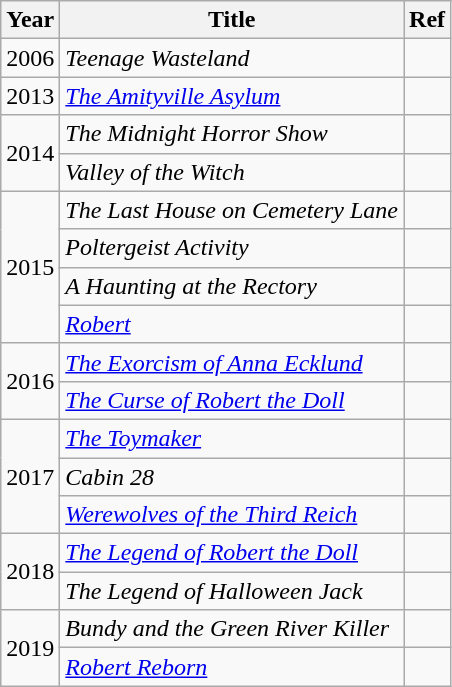<table class="wikitable sortable">
<tr>
<th>Year</th>
<th>Title</th>
<th>Ref</th>
</tr>
<tr>
<td>2006</td>
<td><em>Teenage Wasteland</em></td>
</tr>
<tr>
<td>2013</td>
<td><em><a href='#'>The Amityville Asylum</a></em></td>
<td></td>
</tr>
<tr>
<td rowspan="2">2014</td>
<td><em>The Midnight Horror Show</em></td>
<td></td>
</tr>
<tr>
<td><em>Valley of the Witch</em></td>
<td></td>
</tr>
<tr>
<td rowspan="4">2015</td>
<td><em>The Last House on Cemetery Lane</em></td>
<td></td>
</tr>
<tr>
<td><em>Poltergeist Activity</em></td>
<td></td>
</tr>
<tr>
<td><em>A Haunting at the Rectory</em></td>
<td></td>
</tr>
<tr>
<td><em><a href='#'>Robert</a></em></td>
<td></td>
</tr>
<tr>
<td rowspan="2">2016</td>
<td><em><a href='#'>The Exorcism of Anna Ecklund</a></em></td>
<td></td>
</tr>
<tr>
<td><em><a href='#'>The Curse of Robert the Doll</a></em></td>
<td></td>
</tr>
<tr>
<td rowspan="3">2017</td>
<td><em><a href='#'>The Toymaker</a></em></td>
<td></td>
</tr>
<tr>
<td><em>Cabin 28</em></td>
<td></td>
</tr>
<tr>
<td><em><a href='#'>Werewolves of the Third Reich</a></em></td>
<td></td>
</tr>
<tr>
<td rowspan="2">2018</td>
<td><em><a href='#'>The Legend of Robert the Doll</a></em></td>
<td></td>
</tr>
<tr>
<td><em>The Legend of Halloween Jack</em></td>
<td></td>
</tr>
<tr>
<td rowspan="2">2019</td>
<td><em>Bundy and the Green River Killer</em></td>
<td></td>
</tr>
<tr>
<td><em><a href='#'>Robert Reborn</a></em></td>
<td></td>
</tr>
</table>
